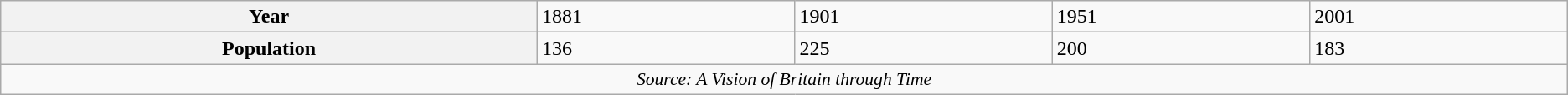<table class="wikitable" style="clear:both;">
<tr>
<th>Year</th>
<td>1881</td>
<td>1901</td>
<td>1951</td>
<td>2001</td>
</tr>
<tr>
<th>Population</th>
<td>136</td>
<td>225</td>
<td>200</td>
<td>183</td>
</tr>
<tr>
<td colspan="14" style="text-align:center;font-size:90%;width: 100em"><em>Source: A Vision of Britain through Time</em></td>
</tr>
</table>
